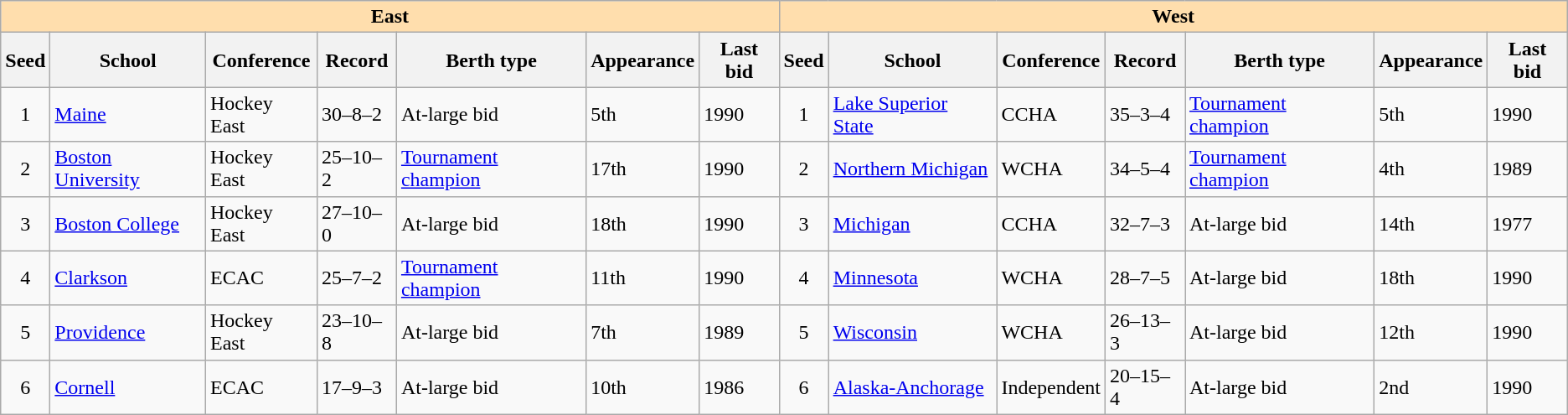<table class="wikitable">
<tr>
<th colspan="7" style="background:#ffdead;">East</th>
<th colspan="7" style="background:#ffdead;">West</th>
</tr>
<tr>
<th>Seed</th>
<th>School</th>
<th>Conference</th>
<th>Record</th>
<th>Berth type</th>
<th>Appearance</th>
<th>Last bid</th>
<th>Seed</th>
<th>School</th>
<th>Conference</th>
<th>Record</th>
<th>Berth type</th>
<th>Appearance</th>
<th>Last bid</th>
</tr>
<tr>
<td align=center>1</td>
<td><a href='#'>Maine</a></td>
<td>Hockey East</td>
<td>30–8–2</td>
<td>At-large bid</td>
<td>5th</td>
<td>1990</td>
<td align=center>1</td>
<td><a href='#'>Lake Superior State</a></td>
<td>CCHA</td>
<td>35–3–4</td>
<td><a href='#'>Tournament champion</a></td>
<td>5th</td>
<td>1990</td>
</tr>
<tr>
<td align=center>2</td>
<td><a href='#'>Boston University</a></td>
<td>Hockey East</td>
<td>25–10–2</td>
<td><a href='#'>Tournament champion</a></td>
<td>17th</td>
<td>1990</td>
<td align=center>2</td>
<td><a href='#'>Northern Michigan</a></td>
<td>WCHA</td>
<td>34–5–4</td>
<td><a href='#'>Tournament champion</a></td>
<td>4th</td>
<td>1989</td>
</tr>
<tr>
<td align=center>3</td>
<td><a href='#'>Boston College</a></td>
<td>Hockey East</td>
<td>27–10–0</td>
<td>At-large bid</td>
<td>18th</td>
<td>1990</td>
<td align=center>3</td>
<td><a href='#'>Michigan</a></td>
<td>CCHA</td>
<td>32–7–3</td>
<td>At-large bid</td>
<td>14th</td>
<td>1977</td>
</tr>
<tr>
<td align=center>4</td>
<td><a href='#'>Clarkson</a></td>
<td>ECAC</td>
<td>25–7–2</td>
<td><a href='#'>Tournament champion</a></td>
<td>11th</td>
<td>1990</td>
<td align=center>4</td>
<td><a href='#'>Minnesota</a></td>
<td>WCHA</td>
<td>28–7–5</td>
<td>At-large bid</td>
<td>18th</td>
<td>1990</td>
</tr>
<tr>
<td align=center>5</td>
<td><a href='#'>Providence</a></td>
<td>Hockey East</td>
<td>23–10–8</td>
<td>At-large bid</td>
<td>7th</td>
<td>1989</td>
<td align=center>5</td>
<td><a href='#'>Wisconsin</a></td>
<td>WCHA</td>
<td>26–13–3</td>
<td>At-large bid</td>
<td>12th</td>
<td>1990</td>
</tr>
<tr>
<td align=center>6</td>
<td><a href='#'>Cornell</a></td>
<td>ECAC</td>
<td>17–9–3</td>
<td>At-large bid</td>
<td>10th</td>
<td>1986</td>
<td align=center>6</td>
<td><a href='#'>Alaska-Anchorage</a></td>
<td>Independent</td>
<td>20–15–4</td>
<td>At-large bid</td>
<td>2nd</td>
<td>1990</td>
</tr>
</table>
